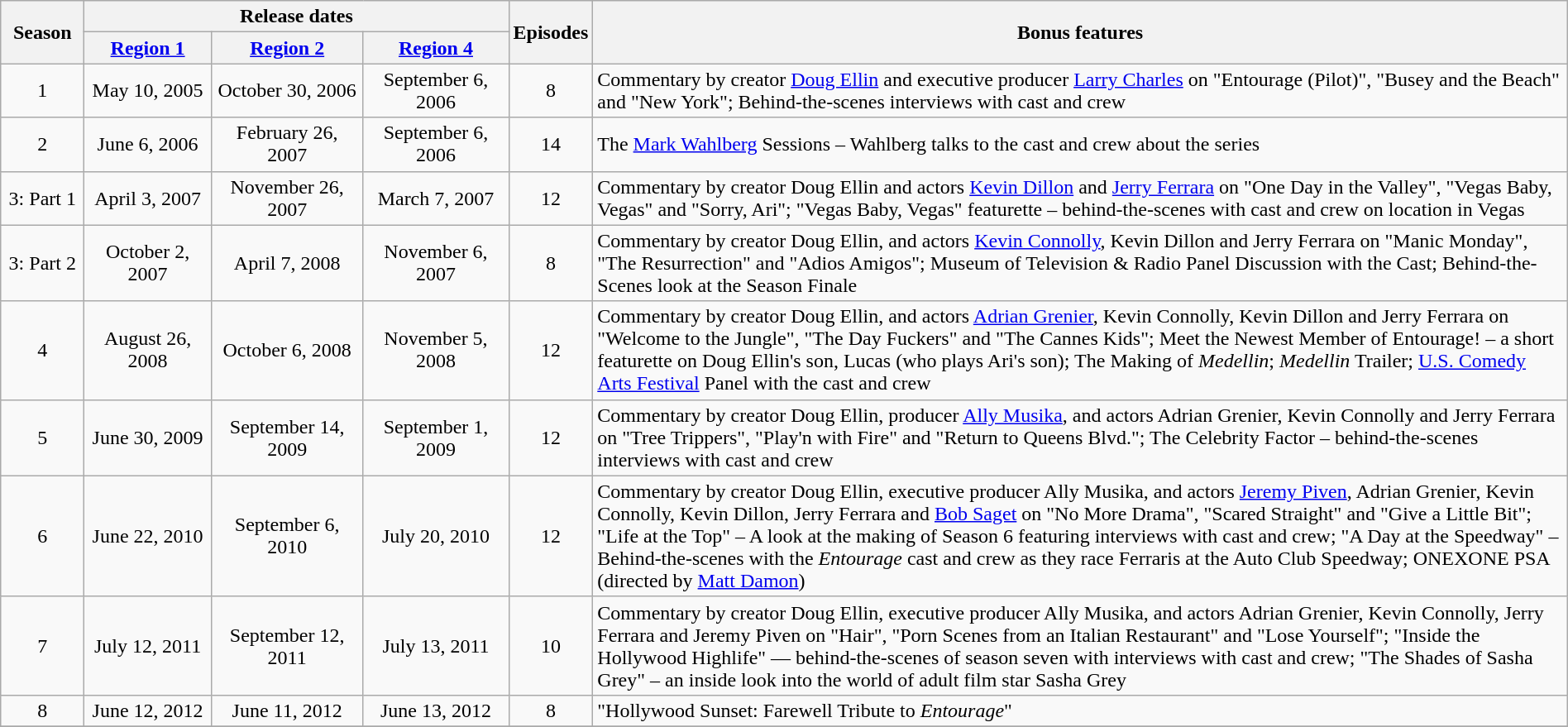<table class="wikitable" width="100%">
<tr>
<th rowspan="2">Season</th>
<th colspan="3">Release dates</th>
<th rowspan="2">Episodes</th>
<th rowspan="2">Bonus features</th>
</tr>
<tr>
<th><a href='#'>Region 1</a></th>
<th><a href='#'>Region 2</a></th>
<th><a href='#'>Region 4</a></th>
</tr>
<tr>
<td style="text-align:center; width:60px;">1</td>
<td style="text-align:center; width:95px;">May 10, 2005</td>
<td style="text-align:center; width:115px;">October 30, 2006</td>
<td style="text-align:center; width:110px;">September 6, 2006</td>
<td style="text-align:center;">8</td>
<td>Commentary by creator <a href='#'>Doug Ellin</a> and executive producer <a href='#'>Larry Charles</a> on "Entourage (Pilot)", "Busey and the Beach" and "New York"; Behind-the-scenes interviews with cast and crew</td>
</tr>
<tr>
<td style="text-align:center;">2</td>
<td style="text-align:center;">June 6, 2006</td>
<td style="text-align:center;">February 26, 2007</td>
<td style="text-align:center;">September 6, 2006</td>
<td style="text-align:center;">14</td>
<td>The <a href='#'>Mark Wahlberg</a> Sessions – Wahlberg talks to the cast and crew about the series</td>
</tr>
<tr>
<td style="text-align:center;">3: Part 1</td>
<td style="text-align:center;">April 3, 2007</td>
<td style="text-align:center;">November 26, 2007</td>
<td style="text-align:center;">March 7, 2007</td>
<td style="text-align:center;">12</td>
<td>Commentary by creator Doug Ellin and actors <a href='#'>Kevin Dillon</a> and <a href='#'>Jerry Ferrara</a> on "One Day in the Valley", "Vegas Baby, Vegas" and "Sorry, Ari"; "Vegas Baby, Vegas" featurette – behind-the-scenes with cast and crew on location in Vegas</td>
</tr>
<tr>
<td style="text-align:center;">3: Part 2</td>
<td style="text-align:center;">October 2, 2007</td>
<td style="text-align:center;">April 7, 2008</td>
<td style="text-align:center;">November 6, 2007</td>
<td style="text-align:center;">8</td>
<td>Commentary by creator Doug Ellin, and actors <a href='#'>Kevin Connolly</a>, Kevin Dillon and Jerry Ferrara on "Manic Monday", "The Resurrection" and "Adios Amigos"; Museum of Television & Radio Panel Discussion with the Cast; Behind-the-Scenes look at the Season Finale</td>
</tr>
<tr>
<td style="text-align:center;">4</td>
<td style="text-align:center;">August 26, 2008</td>
<td style="text-align:center;">October 6, 2008</td>
<td style="text-align:center;">November 5, 2008</td>
<td style="text-align:center;">12</td>
<td>Commentary by creator Doug Ellin, and actors <a href='#'>Adrian Grenier</a>, Kevin Connolly, Kevin Dillon and Jerry Ferrara on "Welcome to the Jungle", "The Day Fuckers" and "The Cannes Kids"; Meet the Newest Member of Entourage! – a short featurette on Doug Ellin's son, Lucas (who plays Ari's son); The Making of <em>Medellin</em>; <em>Medellin</em> Trailer; <a href='#'>U.S. Comedy Arts Festival</a> Panel with the cast and crew</td>
</tr>
<tr>
<td style="text-align:center;">5</td>
<td style="text-align:center;">June 30, 2009</td>
<td style="text-align:center;">September 14, 2009</td>
<td style="text-align:center;">September 1, 2009</td>
<td style="text-align:center;">12</td>
<td>Commentary by creator Doug Ellin, producer <a href='#'>Ally Musika</a>, and actors Adrian Grenier, Kevin Connolly and Jerry Ferrara on "Tree Trippers", "Play'n with Fire" and "Return to Queens Blvd."; The Celebrity Factor – behind-the-scenes interviews with cast and crew</td>
</tr>
<tr>
<td style="text-align:center;">6</td>
<td style="text-align:center;">June 22, 2010</td>
<td style="text-align:center;">September 6, 2010</td>
<td style="text-align:center;">July 20, 2010</td>
<td style="text-align:center;">12</td>
<td>Commentary by creator Doug Ellin, executive producer Ally Musika, and actors <a href='#'>Jeremy Piven</a>, Adrian Grenier, Kevin Connolly, Kevin Dillon, Jerry Ferrara and <a href='#'>Bob Saget</a> on "No More Drama", "Scared Straight" and "Give a Little Bit"; "Life at the Top" – A look at the making of Season 6 featuring interviews with cast and crew; "A Day at the Speedway" – Behind-the-scenes with the <em>Entourage</em> cast and crew as they race Ferraris at the Auto Club Speedway; ONEXONE PSA (directed by <a href='#'>Matt Damon</a>)</td>
</tr>
<tr>
<td style="text-align:center;">7</td>
<td style="text-align:center;">July 12, 2011</td>
<td style="text-align:center;">September 12, 2011</td>
<td style="text-align:center;">July 13, 2011</td>
<td style="text-align:center;">10</td>
<td>Commentary by creator Doug Ellin, executive producer Ally Musika, and actors Adrian Grenier, Kevin Connolly, Jerry Ferrara and Jeremy Piven on "Hair", "Porn Scenes from an Italian Restaurant" and "Lose Yourself"; "Inside the Hollywood Highlife" — behind-the-scenes of season seven with interviews with cast and crew; "The Shades of Sasha Grey" – an inside look into the world of adult film star Sasha Grey</td>
</tr>
<tr>
<td style="text-align:center;">8</td>
<td style="text-align:center;">June 12, 2012</td>
<td style="text-align:center;">June 11, 2012</td>
<td style="text-align:center;">June 13, 2012</td>
<td style="text-align:center;">8</td>
<td>"Hollywood Sunset: Farewell Tribute to <em>Entourage</em>"</td>
</tr>
<tr>
</tr>
</table>
